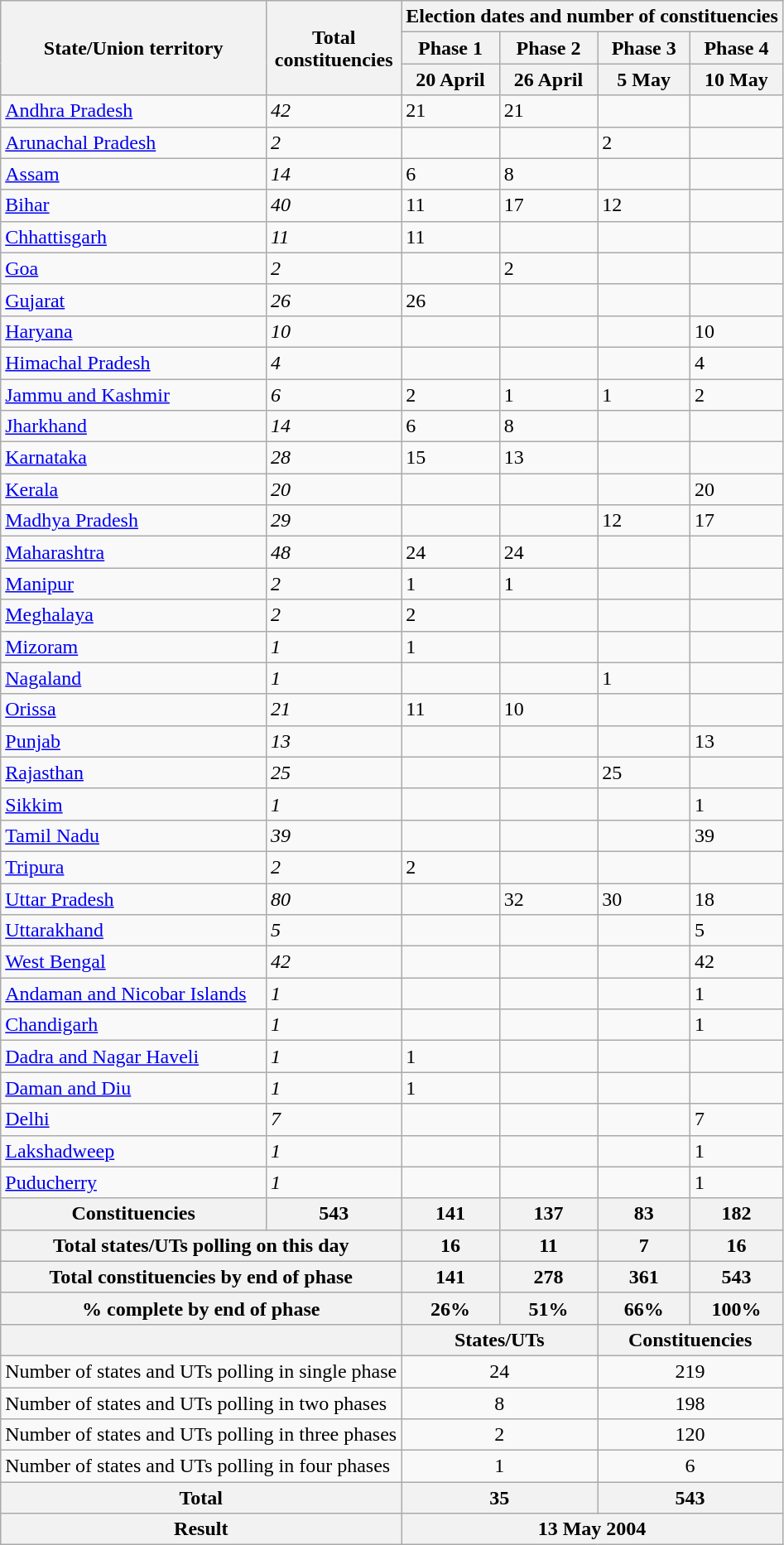<table class="wikitable collapsible">
<tr>
<th rowspan="3">State/Union territory</th>
<th rowspan="3">Total<br>constituencies</th>
<th colspan="4">Election dates and number of constituencies</th>
</tr>
<tr>
<th>Phase 1</th>
<th>Phase 2</th>
<th>Phase 3</th>
<th>Phase 4</th>
</tr>
<tr>
<th>20 April</th>
<th>26 April</th>
<th>5 May</th>
<th>10 May</th>
</tr>
<tr>
<td><a href='#'>Andhra Pradesh</a></td>
<td><em>42</em></td>
<td>21</td>
<td>21</td>
<td></td>
<td></td>
</tr>
<tr>
<td><a href='#'>Arunachal Pradesh</a></td>
<td><em>2</em></td>
<td></td>
<td></td>
<td>2</td>
<td></td>
</tr>
<tr>
<td><a href='#'>Assam</a></td>
<td><em>14</em></td>
<td>6</td>
<td>8</td>
<td></td>
<td></td>
</tr>
<tr>
<td><a href='#'>Bihar</a></td>
<td><em>40</em></td>
<td>11</td>
<td>17</td>
<td>12</td>
<td></td>
</tr>
<tr>
<td><a href='#'>Chhattisgarh</a></td>
<td><em>11</em></td>
<td>11</td>
<td></td>
<td></td>
<td></td>
</tr>
<tr>
<td><a href='#'>Goa</a></td>
<td><em>2</em></td>
<td></td>
<td>2</td>
<td></td>
<td></td>
</tr>
<tr>
<td><a href='#'>Gujarat</a></td>
<td><em>26</em></td>
<td>26</td>
<td></td>
<td></td>
<td></td>
</tr>
<tr>
<td><a href='#'>Haryana</a></td>
<td><em>10</em></td>
<td></td>
<td></td>
<td></td>
<td>10</td>
</tr>
<tr>
<td><a href='#'>Himachal Pradesh</a></td>
<td><em>4</em></td>
<td></td>
<td></td>
<td></td>
<td>4</td>
</tr>
<tr>
<td><a href='#'>Jammu and Kashmir</a></td>
<td><em>6</em></td>
<td>2</td>
<td>1</td>
<td>1</td>
<td>2</td>
</tr>
<tr>
<td><a href='#'>Jharkhand</a></td>
<td><em>14</em></td>
<td>6</td>
<td>8</td>
<td></td>
<td></td>
</tr>
<tr>
<td><a href='#'>Karnataka</a></td>
<td><em>28</em></td>
<td>15</td>
<td>13</td>
<td></td>
<td></td>
</tr>
<tr>
<td><a href='#'>Kerala</a></td>
<td><em>20</em></td>
<td></td>
<td></td>
<td></td>
<td>20</td>
</tr>
<tr>
<td><a href='#'>Madhya Pradesh</a></td>
<td><em>29</em></td>
<td></td>
<td></td>
<td>12</td>
<td>17</td>
</tr>
<tr>
<td><a href='#'>Maharashtra</a></td>
<td><em>48</em></td>
<td>24</td>
<td>24</td>
<td></td>
<td></td>
</tr>
<tr>
<td><a href='#'>Manipur</a></td>
<td><em>2</em></td>
<td>1</td>
<td>1</td>
<td></td>
<td></td>
</tr>
<tr>
<td><a href='#'>Meghalaya</a></td>
<td><em>2</em></td>
<td>2</td>
<td></td>
<td></td>
<td></td>
</tr>
<tr>
<td><a href='#'>Mizoram</a></td>
<td><em>1</em></td>
<td>1</td>
<td></td>
<td></td>
<td></td>
</tr>
<tr>
<td><a href='#'>Nagaland</a></td>
<td><em>1</em></td>
<td></td>
<td></td>
<td>1</td>
<td></td>
</tr>
<tr>
<td><a href='#'>Orissa</a></td>
<td><em>21</em></td>
<td>11</td>
<td>10</td>
<td></td>
<td></td>
</tr>
<tr>
<td><a href='#'>Punjab</a></td>
<td><em>13</em></td>
<td></td>
<td></td>
<td></td>
<td>13</td>
</tr>
<tr>
<td><a href='#'>Rajasthan</a></td>
<td><em>25</em></td>
<td></td>
<td></td>
<td>25</td>
<td></td>
</tr>
<tr>
<td><a href='#'>Sikkim</a></td>
<td><em>1</em></td>
<td></td>
<td></td>
<td></td>
<td>1</td>
</tr>
<tr>
<td><a href='#'>Tamil Nadu</a></td>
<td><em>39</em></td>
<td></td>
<td></td>
<td></td>
<td>39</td>
</tr>
<tr>
<td><a href='#'>Tripura</a></td>
<td><em>2</em></td>
<td>2</td>
<td></td>
<td></td>
<td></td>
</tr>
<tr>
<td><a href='#'>Uttar Pradesh</a></td>
<td><em>80</em></td>
<td></td>
<td>32</td>
<td>30</td>
<td>18</td>
</tr>
<tr>
<td><a href='#'>Uttarakhand</a></td>
<td><em>5</em></td>
<td></td>
<td></td>
<td></td>
<td>5</td>
</tr>
<tr>
<td><a href='#'>West Bengal</a></td>
<td><em>42</em></td>
<td></td>
<td></td>
<td></td>
<td>42</td>
</tr>
<tr>
<td><a href='#'>Andaman and Nicobar Islands</a></td>
<td><em>1</em></td>
<td></td>
<td></td>
<td></td>
<td>1</td>
</tr>
<tr>
<td><a href='#'>Chandigarh</a></td>
<td><em>1</em></td>
<td></td>
<td></td>
<td></td>
<td>1</td>
</tr>
<tr>
<td><a href='#'>Dadra and Nagar Haveli</a></td>
<td><em>1</em></td>
<td>1</td>
<td></td>
<td></td>
<td></td>
</tr>
<tr>
<td><a href='#'>Daman and Diu</a></td>
<td><em>1</em></td>
<td>1</td>
<td></td>
<td></td>
<td></td>
</tr>
<tr>
<td><a href='#'>Delhi</a></td>
<td><em>7</em></td>
<td></td>
<td></td>
<td></td>
<td>7</td>
</tr>
<tr>
<td><a href='#'>Lakshadweep</a></td>
<td><em>1</em></td>
<td></td>
<td></td>
<td></td>
<td>1</td>
</tr>
<tr>
<td><a href='#'>Puducherry</a></td>
<td><em>1</em></td>
<td></td>
<td></td>
<td></td>
<td>1</td>
</tr>
<tr>
<th>Constituencies</th>
<th>543</th>
<th>141</th>
<th>137</th>
<th>83</th>
<th>182</th>
</tr>
<tr>
<th colspan=2>Total states/UTs polling on this day</th>
<th>16</th>
<th>11</th>
<th>7</th>
<th>16</th>
</tr>
<tr>
<th colspan=2>Total constituencies by end of phase</th>
<th>141</th>
<th>278</th>
<th>361</th>
<th>543</th>
</tr>
<tr>
<th colspan=2>% complete by end of phase</th>
<th>26%</th>
<th>51%</th>
<th>66%</th>
<th>100%</th>
</tr>
<tr>
<th colspan=2></th>
<th colspan=2>States/UTs</th>
<th colspan=2>Constituencies</th>
</tr>
<tr>
<td colspan=2>Number of states and UTs polling in single phase</td>
<td colspan="2" style="text-align:center;">24</td>
<td colspan="2" style="text-align:center;">219</td>
</tr>
<tr>
<td colspan=2>Number of states and UTs polling in two phases</td>
<td colspan="2" style="text-align:center;">8</td>
<td colspan="2" style="text-align:center;">198</td>
</tr>
<tr>
<td colspan=2>Number of states and UTs polling in three phases</td>
<td colspan="2" style="text-align:center;">2</td>
<td colspan="2" style="text-align:center;">120</td>
</tr>
<tr>
<td colspan=2>Number of states and UTs polling in four phases</td>
<td colspan="2" style="text-align:center;">1</td>
<td colspan="2" style="text-align:center;">6</td>
</tr>
<tr>
<th colspan=2>Total</th>
<th colspan="2" style="text-align:center;">35</th>
<th colspan="2" style="text-align:center;">543</th>
</tr>
<tr>
<th colspan=2>Result</th>
<th colspan="4">13 May 2004</th>
</tr>
</table>
